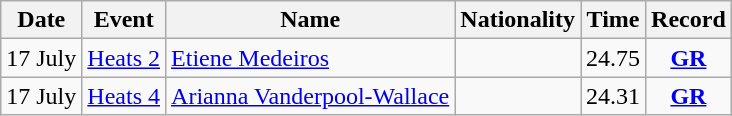<table class="wikitable" style=text-align:center>
<tr>
<th>Date</th>
<th>Event</th>
<th>Name</th>
<th>Nationality</th>
<th>Time</th>
<th>Record</th>
</tr>
<tr>
<td>17 July</td>
<td><a href='#'>Heats 2</a></td>
<td align=left><a href='#'>Etiene Medeiros</a></td>
<td align=left></td>
<td>24.75</td>
<td><strong><a href='#'>GR</a></strong></td>
</tr>
<tr>
<td>17 July</td>
<td><a href='#'>Heats 4</a></td>
<td align=left><a href='#'>Arianna Vanderpool-Wallace</a></td>
<td align=left></td>
<td>24.31</td>
<td><strong><a href='#'>GR</a></strong></td>
</tr>
</table>
